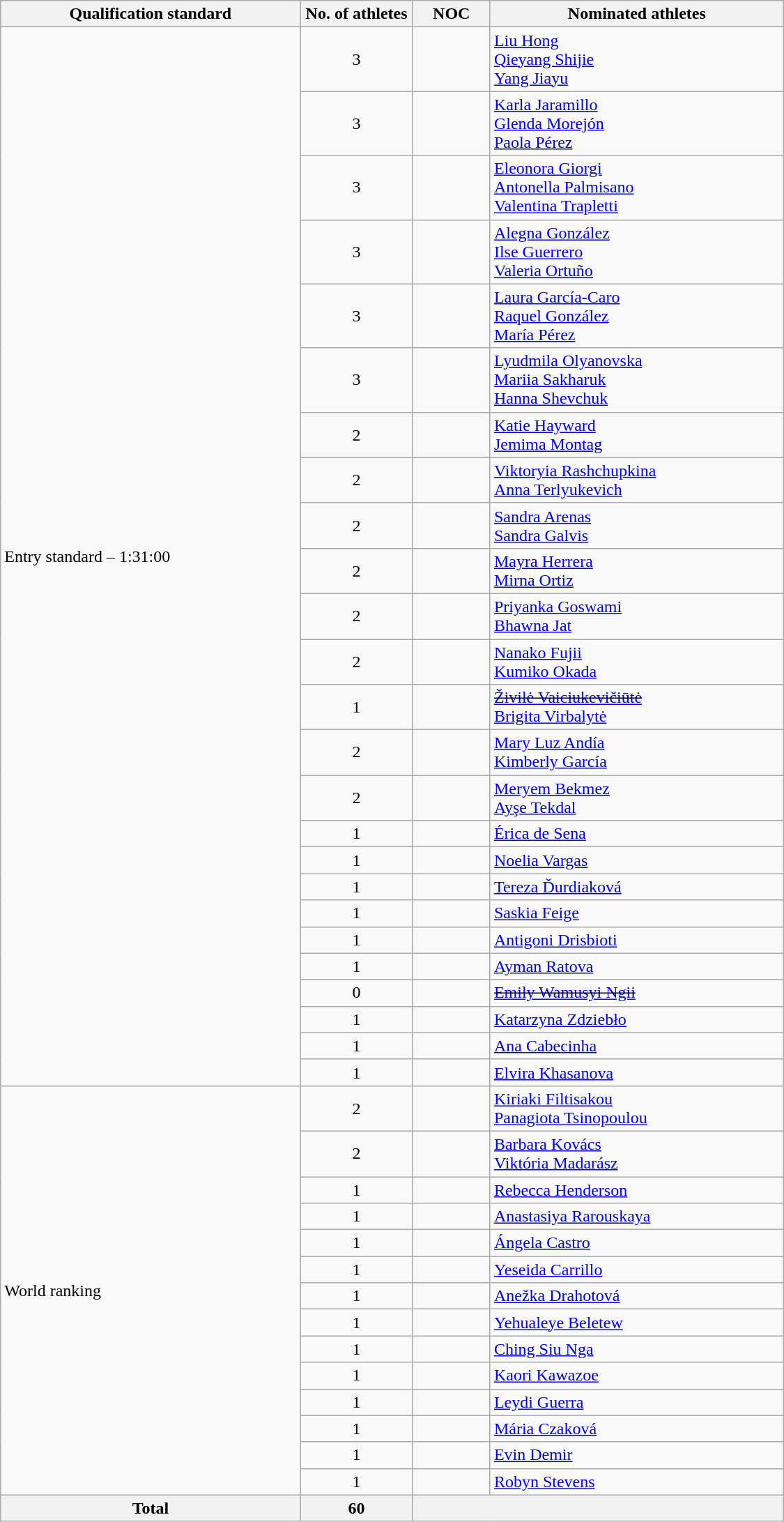<table class="wikitable" style="text-align:left; width:750px;">
<tr>
<th>Qualification standard</th>
<th width=100>No. of athletes</th>
<th>NOC</th>
<th>Nominated athletes</th>
</tr>
<tr>
<td rowspan=25>Entry standard – 1:31:00</td>
<td align=center>3</td>
<td></td>
<td><a href='#'>Liu Hong</a><br><a href='#'>Qieyang Shijie</a><br><a href='#'>Yang Jiayu</a></td>
</tr>
<tr>
<td align=center>3</td>
<td></td>
<td><a href='#'>Karla Jaramillo</a><br><a href='#'>Glenda Morejón</a><br><a href='#'>Paola Pérez</a></td>
</tr>
<tr>
<td align=center>3</td>
<td></td>
<td><a href='#'>Eleonora Giorgi</a><br><a href='#'>Antonella Palmisano</a><br><a href='#'>Valentina Trapletti</a></td>
</tr>
<tr>
<td align=center>3</td>
<td></td>
<td><a href='#'>Alegna González</a><br><a href='#'>Ilse Guerrero</a><br><a href='#'>Valeria Ortuño</a></td>
</tr>
<tr>
<td align=center>3</td>
<td></td>
<td><a href='#'>Laura García-Caro</a><br><a href='#'>Raquel González</a><br><a href='#'>María Pérez</a></td>
</tr>
<tr>
<td align=center>3</td>
<td></td>
<td><a href='#'>Lyudmila Olyanovska</a><br><a href='#'>Mariia Sakharuk</a><br><a href='#'>Hanna Shevchuk</a></td>
</tr>
<tr>
<td align=center>2</td>
<td></td>
<td><a href='#'>Katie Hayward</a><br><a href='#'>Jemima Montag</a></td>
</tr>
<tr>
<td align=center>2</td>
<td></td>
<td><a href='#'>Viktoryia Rashchupkina</a><br><a href='#'>Anna Terlyukevich</a></td>
</tr>
<tr>
<td align=center>2</td>
<td></td>
<td><a href='#'>Sandra Arenas</a><br><a href='#'>Sandra Galvis</a></td>
</tr>
<tr>
<td align=center>2</td>
<td></td>
<td><a href='#'>Mayra Herrera</a><br><a href='#'>Mirna Ortiz</a></td>
</tr>
<tr>
<td align=center>2</td>
<td></td>
<td><a href='#'>Priyanka Goswami</a><br><a href='#'>Bhawna Jat</a></td>
</tr>
<tr>
<td align=center>2</td>
<td></td>
<td><a href='#'>Nanako Fujii</a><br><a href='#'>Kumiko Okada</a></td>
</tr>
<tr>
<td align=center>1</td>
<td></td>
<td><s><a href='#'>Živilė Vaiciukevičiūtė</a></s> <br><a href='#'>Brigita Virbalytė</a></td>
</tr>
<tr>
<td align=center>2</td>
<td></td>
<td><a href='#'>Mary Luz Andía</a><br><a href='#'>Kimberly García</a></td>
</tr>
<tr>
<td align=center>2</td>
<td></td>
<td><a href='#'>Meryem Bekmez</a><br><a href='#'>Ayşe Tekdal</a></td>
</tr>
<tr>
<td align=center>1</td>
<td></td>
<td><a href='#'>Érica de Sena</a></td>
</tr>
<tr>
<td align=center>1</td>
<td></td>
<td><a href='#'>Noelia Vargas</a></td>
</tr>
<tr>
<td align=center>1</td>
<td></td>
<td><a href='#'>Tereza Ďurdiaková</a></td>
</tr>
<tr>
<td align=center>1</td>
<td></td>
<td><a href='#'>Saskia Feige</a></td>
</tr>
<tr>
<td align=center>1</td>
<td></td>
<td><a href='#'>Antigoni Drisbioti</a></td>
</tr>
<tr>
<td align=center>1</td>
<td></td>
<td><a href='#'>Ayman Ratova</a></td>
</tr>
<tr>
<td align=center>0</td>
<td></td>
<td><s><a href='#'>Emily Wamusyi Ngii</a></s></td>
</tr>
<tr>
<td align=center>1</td>
<td></td>
<td><a href='#'>Katarzyna Zdziebło</a></td>
</tr>
<tr>
<td align=center>1</td>
<td></td>
<td><a href='#'>Ana Cabecinha</a></td>
</tr>
<tr>
<td align=center>1</td>
<td></td>
<td><a href='#'>Elvira Khasanova</a></td>
</tr>
<tr>
<td rowspan=14>World ranking</td>
<td align=center>2</td>
<td></td>
<td><a href='#'>Kiriaki Filtisakou</a><br><a href='#'>Panagiota Tsinopoulou</a></td>
</tr>
<tr>
<td align=center>2</td>
<td></td>
<td><a href='#'>Barbara Kovács</a><br><a href='#'>Viktória Madarász</a></td>
</tr>
<tr>
<td align=center>1</td>
<td></td>
<td><a href='#'>Rebecca Henderson</a></td>
</tr>
<tr>
<td align=center>1</td>
<td></td>
<td><a href='#'>Anastasiya Rarouskaya</a></td>
</tr>
<tr>
<td align=center>1</td>
<td></td>
<td><a href='#'>Ángela Castro</a></td>
</tr>
<tr>
<td align=center>1</td>
<td></td>
<td><a href='#'>Yeseida Carrillo</a></td>
</tr>
<tr>
<td align=center>1</td>
<td></td>
<td><a href='#'>Anežka Drahotová</a></td>
</tr>
<tr>
<td align=center>1</td>
<td></td>
<td><a href='#'>Yehualeye Beletew</a></td>
</tr>
<tr>
<td align=center>1</td>
<td></td>
<td><a href='#'>Ching Siu Nga</a></td>
</tr>
<tr>
<td align=center>1</td>
<td></td>
<td><a href='#'>Kaori Kawazoe</a></td>
</tr>
<tr>
<td align=center>1</td>
<td></td>
<td><a href='#'>Leydi Guerra</a></td>
</tr>
<tr>
<td align=center>1</td>
<td></td>
<td><a href='#'>Mária Czaková</a></td>
</tr>
<tr>
<td align=center>1</td>
<td></td>
<td><a href='#'>Evin Demir</a></td>
</tr>
<tr>
<td align=center>1</td>
<td></td>
<td><a href='#'>Robyn Stevens</a></td>
</tr>
<tr>
<th>Total</th>
<th>60</th>
<th colspan=2></th>
</tr>
</table>
